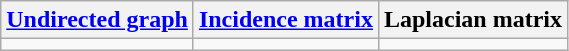<table class="wikitable">
<tr>
<th><a href='#'>Undirected graph</a></th>
<th><a href='#'>Incidence matrix</a></th>
<th>Laplacian matrix</th>
</tr>
<tr>
<td></td>
<td></td>
<td></td>
</tr>
</table>
